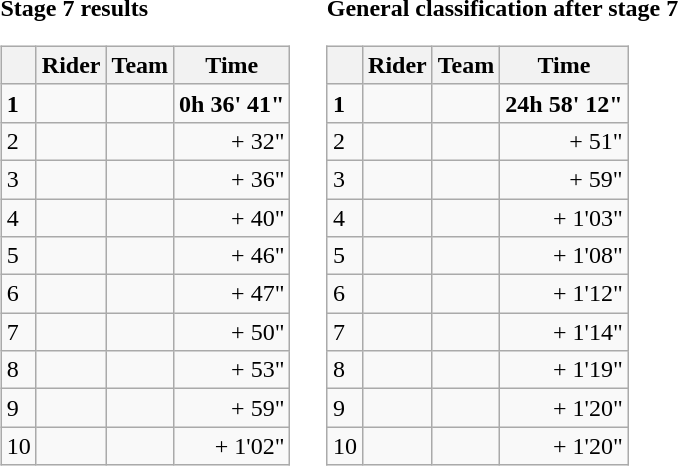<table>
<tr>
<td><strong>Stage 7 results</strong><br><table class="wikitable">
<tr>
<th></th>
<th>Rider</th>
<th>Team</th>
<th>Time</th>
</tr>
<tr>
<td><strong>1</strong></td>
<td><strong></strong></td>
<td><strong></strong></td>
<td align="right"><strong>0h 36' 41"</strong></td>
</tr>
<tr>
<td>2</td>
<td></td>
<td></td>
<td align="right">+ 32"</td>
</tr>
<tr>
<td>3</td>
<td></td>
<td></td>
<td align="right">+ 36"</td>
</tr>
<tr>
<td>4</td>
<td></td>
<td></td>
<td align="right">+ 40"</td>
</tr>
<tr>
<td>5</td>
<td></td>
<td></td>
<td align="right">+ 46"</td>
</tr>
<tr>
<td>6</td>
<td></td>
<td></td>
<td align="right">+ 47"</td>
</tr>
<tr>
<td>7</td>
<td></td>
<td></td>
<td align="right">+ 50"</td>
</tr>
<tr>
<td>8</td>
<td></td>
<td></td>
<td align="right">+ 53"</td>
</tr>
<tr>
<td>9</td>
<td></td>
<td></td>
<td align="right">+ 59"</td>
</tr>
<tr>
<td>10</td>
<td></td>
<td></td>
<td align="right">+ 1'02"</td>
</tr>
</table>
</td>
<td></td>
<td><strong>General classification after stage 7</strong><br><table class="wikitable">
<tr>
<th></th>
<th>Rider</th>
<th>Team</th>
<th>Time</th>
</tr>
<tr>
<td><strong>1</strong></td>
<td><strong></strong></td>
<td><strong></strong></td>
<td align="right"><strong>24h 58' 12"</strong></td>
</tr>
<tr>
<td>2</td>
<td></td>
<td></td>
<td align="right">+ 51"</td>
</tr>
<tr>
<td>3</td>
<td></td>
<td></td>
<td align="right">+ 59"</td>
</tr>
<tr>
<td>4</td>
<td></td>
<td></td>
<td align="right">+ 1'03"</td>
</tr>
<tr>
<td>5</td>
<td></td>
<td></td>
<td align="right">+ 1'08"</td>
</tr>
<tr>
<td>6</td>
<td></td>
<td></td>
<td align="right">+ 1'12"</td>
</tr>
<tr>
<td>7</td>
<td></td>
<td></td>
<td align="right">+ 1'14"</td>
</tr>
<tr>
<td>8</td>
<td></td>
<td></td>
<td align="right">+ 1'19"</td>
</tr>
<tr>
<td>9</td>
<td></td>
<td></td>
<td align="right">+ 1'20"</td>
</tr>
<tr>
<td>10</td>
<td></td>
<td></td>
<td align="right">+ 1'20"</td>
</tr>
</table>
</td>
</tr>
</table>
